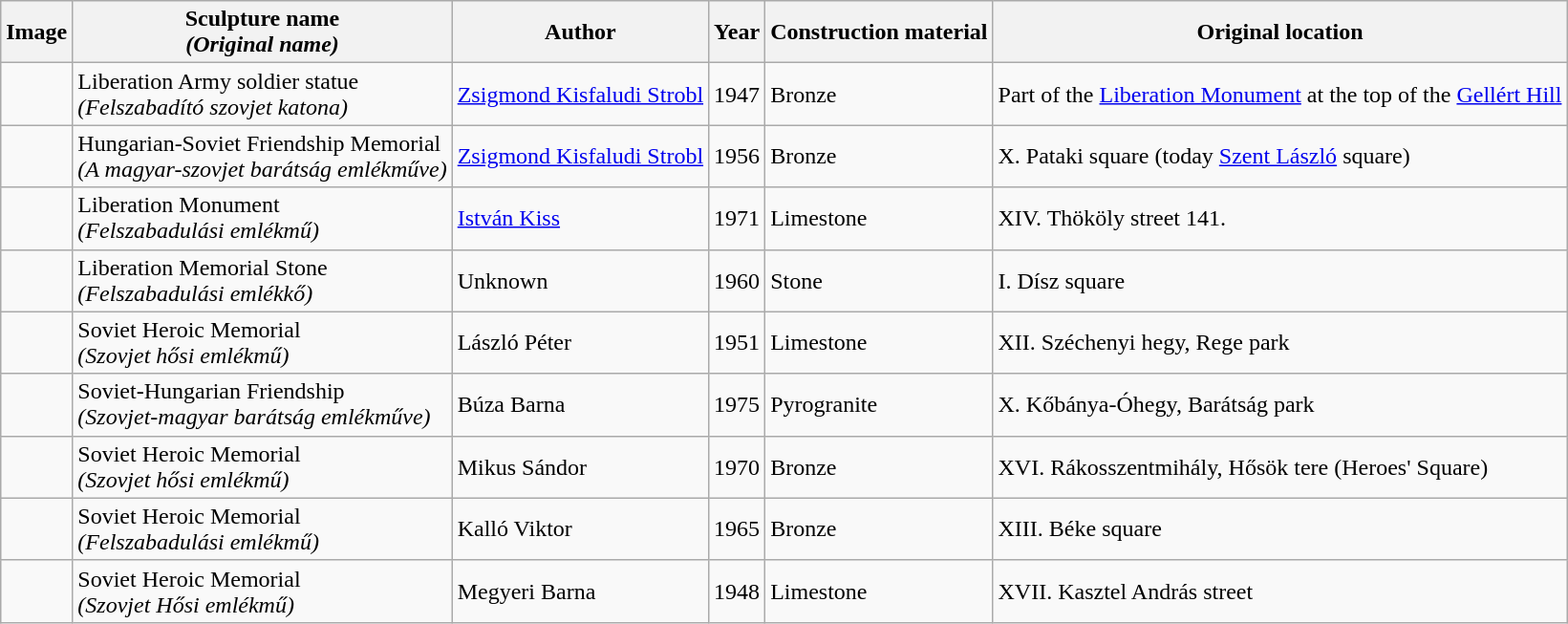<table class=wikitable>
<tr>
<th>Image</th>
<th>Sculpture name<br><em>(Original name)</em></th>
<th>Author</th>
<th>Year</th>
<th>Construction material</th>
<th>Original location</th>
</tr>
<tr>
<td></td>
<td>Liberation Army soldier statue<br><em>(Felszabadító szovjet katona)</em></td>
<td><a href='#'>Zsigmond Kisfaludi Strobl</a></td>
<td>1947</td>
<td>Bronze</td>
<td>Part of the <a href='#'>Liberation Monument</a> at the top of the <a href='#'>Gellért Hill</a></td>
</tr>
<tr>
<td></td>
<td>Hungarian-Soviet Friendship Memorial<br><em>(A magyar-szovjet barátság emlékműve)</em></td>
<td><a href='#'>Zsigmond Kisfaludi Strobl</a></td>
<td>1956</td>
<td>Bronze</td>
<td>X. Pataki square (today <a href='#'>Szent László</a> square)</td>
</tr>
<tr>
<td></td>
<td>Liberation Monument<br><em>(Felszabadulási emlékmű)</em></td>
<td><a href='#'>István Kiss</a></td>
<td>1971</td>
<td>Limestone</td>
<td>XIV. Thököly street 141.</td>
</tr>
<tr>
<td></td>
<td>Liberation Memorial Stone<br><em>(Felszabadulási emlékkő)</em></td>
<td>Unknown</td>
<td>1960</td>
<td>Stone</td>
<td>I. Dísz square</td>
</tr>
<tr>
<td></td>
<td>Soviet Heroic Memorial<br><em>(Szovjet hősi emlékmű)</em></td>
<td>László Péter</td>
<td>1951</td>
<td>Limestone</td>
<td>XII. Széchenyi hegy, Rege park</td>
</tr>
<tr>
<td></td>
<td>Soviet-Hungarian Friendship<br><em>(Szovjet-magyar barátság emlékműve)</em></td>
<td>Búza Barna</td>
<td>1975</td>
<td>Pyrogranite</td>
<td>X. Kőbánya-Óhegy, Barátság park</td>
</tr>
<tr>
<td></td>
<td>Soviet Heroic Memorial<br><em>(Szovjet hősi emlékmű)</em></td>
<td>Mikus Sándor</td>
<td>1970</td>
<td>Bronze</td>
<td>XVI. Rákosszentmihály, Hősök tere (Heroes' Square)</td>
</tr>
<tr>
<td></td>
<td>Soviet Heroic Memorial<br><em>(Felszabadulási emlékmű)</em></td>
<td>Kalló Viktor</td>
<td>1965</td>
<td>Bronze</td>
<td>XIII. Béke square</td>
</tr>
<tr>
<td></td>
<td>Soviet Heroic Memorial<br><em>(Szovjet Hősi emlékmű)</em></td>
<td>Megyeri Barna</td>
<td>1948</td>
<td>Limestone</td>
<td>XVII. Kasztel András street</td>
</tr>
</table>
